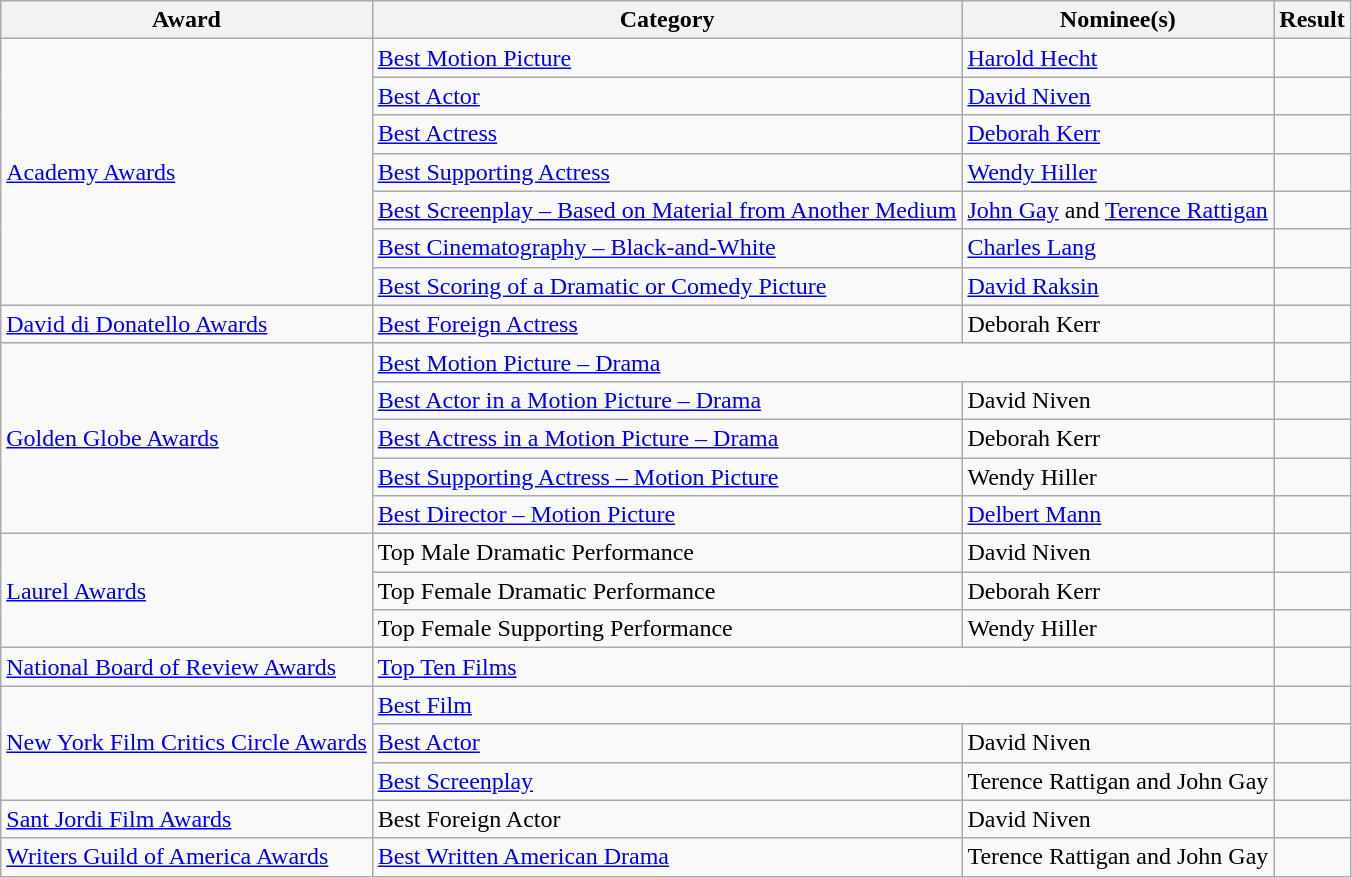<table class="wikitable plainrowheaders">
<tr>
<th>Award</th>
<th>Category</th>
<th>Nominee(s)</th>
<th>Result</th>
</tr>
<tr>
<td rowspan="7"><a href='#'>Academy Awards</a></td>
<td><a href='#'>Best Motion Picture</a></td>
<td><a href='#'>Harold Hecht</a></td>
<td></td>
</tr>
<tr>
<td><a href='#'>Best Actor</a></td>
<td><a href='#'>David Niven</a></td>
<td></td>
</tr>
<tr>
<td><a href='#'>Best Actress</a></td>
<td><a href='#'>Deborah Kerr</a></td>
<td></td>
</tr>
<tr>
<td><a href='#'>Best Supporting Actress</a></td>
<td><a href='#'>Wendy Hiller</a></td>
<td></td>
</tr>
<tr>
<td><a href='#'>Best Screenplay – Based on Material from Another Medium</a></td>
<td><a href='#'>John Gay</a> and <a href='#'>Terence Rattigan</a></td>
<td></td>
</tr>
<tr>
<td><a href='#'>Best Cinematography – Black-and-White</a></td>
<td><a href='#'>Charles Lang</a></td>
<td></td>
</tr>
<tr>
<td><a href='#'>Best Scoring of a Dramatic or Comedy Picture</a></td>
<td><a href='#'>David Raksin</a></td>
<td></td>
</tr>
<tr>
<td><a href='#'>David di Donatello Awards</a></td>
<td><a href='#'>Best Foreign Actress</a></td>
<td>Deborah Kerr</td>
<td></td>
</tr>
<tr>
<td rowspan="5"><a href='#'>Golden Globe Awards</a></td>
<td colspan="2"><a href='#'>Best Motion Picture – Drama</a></td>
<td></td>
</tr>
<tr>
<td><a href='#'>Best Actor in a Motion Picture – Drama</a></td>
<td>David Niven</td>
<td></td>
</tr>
<tr>
<td><a href='#'>Best Actress in a Motion Picture – Drama</a></td>
<td>Deborah Kerr</td>
<td></td>
</tr>
<tr>
<td><a href='#'>Best Supporting Actress – Motion Picture</a></td>
<td>Wendy Hiller</td>
<td></td>
</tr>
<tr>
<td><a href='#'>Best Director – Motion Picture</a></td>
<td><a href='#'>Delbert Mann</a></td>
<td></td>
</tr>
<tr>
<td rowspan="3"><a href='#'>Laurel Awards</a></td>
<td>Top Male Dramatic Performance</td>
<td>David Niven</td>
<td></td>
</tr>
<tr>
<td>Top Female Dramatic Performance</td>
<td>Deborah Kerr</td>
<td></td>
</tr>
<tr>
<td>Top Female Supporting Performance</td>
<td>Wendy Hiller</td>
<td></td>
</tr>
<tr>
<td><a href='#'>National Board of Review Awards</a></td>
<td colspan="2"><a href='#'>Top Ten Films</a></td>
<td></td>
</tr>
<tr>
<td rowspan="3"><a href='#'>New York Film Critics Circle Awards</a></td>
<td colspan="2"><a href='#'>Best Film</a></td>
<td></td>
</tr>
<tr>
<td><a href='#'>Best Actor</a></td>
<td>David Niven</td>
<td></td>
</tr>
<tr>
<td><a href='#'>Best Screenplay</a></td>
<td>Terence Rattigan and John Gay</td>
<td></td>
</tr>
<tr>
<td><a href='#'>Sant Jordi Film Awards</a></td>
<td>Best Foreign Actor</td>
<td>David Niven</td>
<td></td>
</tr>
<tr>
<td><a href='#'>Writers Guild of America Awards</a></td>
<td><a href='#'>Best Written American Drama</a></td>
<td>Terence Rattigan and John Gay</td>
<td></td>
</tr>
</table>
